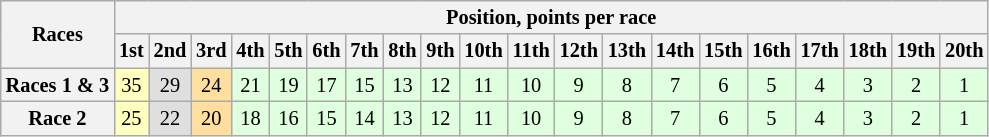<table class="wikitable" style="font-size:85%; text-align:center">
<tr>
<th rowspan="2">Races</th>
<th colspan="20">Position, points per race</th>
</tr>
<tr>
<th>1st</th>
<th>2nd</th>
<th>3rd</th>
<th>4th</th>
<th>5th</th>
<th>6th</th>
<th>7th</th>
<th>8th</th>
<th>9th</th>
<th>10th</th>
<th>11th</th>
<th>12th</th>
<th>13th</th>
<th>14th</th>
<th>15th</th>
<th>16th</th>
<th>17th</th>
<th>18th</th>
<th>19th</th>
<th>20th</th>
</tr>
<tr>
<th>Races 1 & 3</th>
<td style="background:#ffffbf;">35</td>
<td style="background:#dfdfdf;">29</td>
<td style="background:#ffdf9f;">24</td>
<td style="background:#dfffdf;">21</td>
<td style="background:#dfffdf;">19</td>
<td style="background:#dfffdf;">17</td>
<td style="background:#dfffdf;">15</td>
<td style="background:#dfffdf;">13</td>
<td style="background:#dfffdf;">12</td>
<td style="background:#dfffdf;">11</td>
<td style="background:#dfffdf;">10</td>
<td style="background:#dfffdf;">9</td>
<td style="background:#dfffdf;">8</td>
<td style="background:#dfffdf;">7</td>
<td style="background:#dfffdf;">6</td>
<td style="background:#dfffdf;">5</td>
<td style="background:#dfffdf;">4</td>
<td style="background:#dfffdf;">3</td>
<td style="background:#dfffdf;">2</td>
<td style="background:#dfffdf;">1</td>
</tr>
<tr>
<th>Race 2</th>
<td style="background:#ffffbf;">25</td>
<td style="background:#dfdfdf;">22</td>
<td style="background:#ffdf9f;">20</td>
<td style="background:#dfffdf;">18</td>
<td style="background:#dfffdf;">16</td>
<td style="background:#dfffdf;">15</td>
<td style="background:#dfffdf;">14</td>
<td style="background:#dfffdf;">13</td>
<td style="background:#dfffdf;">12</td>
<td style="background:#dfffdf;">11</td>
<td style="background:#dfffdf;">10</td>
<td style="background:#dfffdf;">9</td>
<td style="background:#dfffdf;">8</td>
<td style="background:#dfffdf;">7</td>
<td style="background:#dfffdf;">6</td>
<td style="background:#dfffdf;">5</td>
<td style="background:#dfffdf;">4</td>
<td style="background:#dfffdf;">3</td>
<td style="background:#dfffdf;">2</td>
<td style="background:#dfffdf;">1</td>
</tr>
</table>
